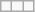<table class="wikitable" style="text-align: center">
<tr>
<td></td>
<td></td>
<td></td>
</tr>
</table>
